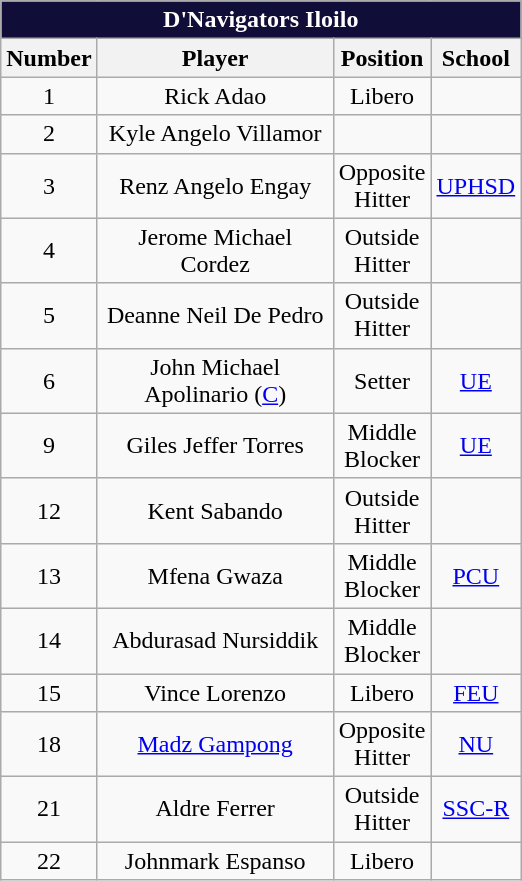<table class="wikitable sortable" style="text-align:center;">
<tr>
<th colspan="5" style= "background: #100D38; color: #FFFFFF; text-align: center"><strong>D'Navigators Iloilo</strong></th>
</tr>
<tr>
<th width=10px>Number</th>
<th width=150px>Player</th>
<th width=50px>Position</th>
<th width=25px>School</th>
</tr>
<tr>
<td style="text-align:center;">1</td>
<td>Rick Adao</td>
<td>Libero</td>
<td></td>
</tr>
<tr>
<td style="text-align:center;">2</td>
<td>Kyle Angelo Villamor</td>
<td></td>
<td></td>
</tr>
<tr>
<td style="text-align:center;">3</td>
<td>Renz Angelo Engay</td>
<td>Opposite Hitter</td>
<td><a href='#'>UPHSD</a></td>
</tr>
<tr>
<td style="text-align:center;">4</td>
<td>Jerome Michael Cordez</td>
<td>Outside Hitter</td>
<td></td>
</tr>
<tr>
<td style="text-align:center;">5</td>
<td>Deanne Neil De Pedro</td>
<td>Outside Hitter</td>
<td></td>
</tr>
<tr>
<td style="text-align:center;">6</td>
<td>John Michael Apolinario (<a href='#'>C</a>)</td>
<td>Setter</td>
<td><a href='#'>UE</a></td>
</tr>
<tr>
<td style="text-align:center;">9</td>
<td>Giles Jeffer Torres</td>
<td>Middle Blocker</td>
<td><a href='#'>UE</a></td>
</tr>
<tr>
<td style="text-align:center;">12</td>
<td>Kent Sabando</td>
<td>Outside Hitter</td>
<td></td>
</tr>
<tr>
<td style="text-align:center;">13</td>
<td>Mfena Gwaza</td>
<td>Middle Blocker</td>
<td><a href='#'>PCU</a></td>
</tr>
<tr>
<td style="text-align:center;">14</td>
<td>Abdurasad Nursiddik</td>
<td>Middle Blocker</td>
<td></td>
</tr>
<tr>
<td style="text-align:center;">15</td>
<td>Vince Lorenzo</td>
<td>Libero</td>
<td><a href='#'>FEU</a></td>
</tr>
<tr>
<td style="text-align:center;">18</td>
<td><a href='#'>Madz Gampong</a></td>
<td>Opposite Hitter</td>
<td><a href='#'>NU</a></td>
</tr>
<tr>
<td style="text-align:center;">21</td>
<td>Aldre Ferrer</td>
<td>Outside Hitter</td>
<td><a href='#'>SSC-R</a></td>
</tr>
<tr>
<td style="text-align:center;">22</td>
<td>Johnmark Espanso</td>
<td>Libero</td>
<td></td>
</tr>
</table>
